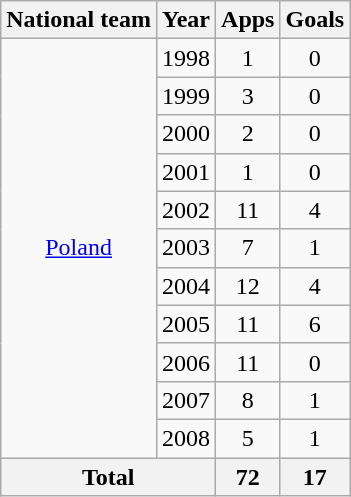<table class="wikitable" style="text-align:center">
<tr>
<th>National team</th>
<th>Year</th>
<th>Apps</th>
<th>Goals</th>
</tr>
<tr>
<td rowspan="11"><a href='#'>Poland</a></td>
<td>1998</td>
<td>1</td>
<td>0</td>
</tr>
<tr>
<td>1999</td>
<td>3</td>
<td>0</td>
</tr>
<tr>
<td>2000</td>
<td>2</td>
<td>0</td>
</tr>
<tr>
<td>2001</td>
<td>1</td>
<td>0</td>
</tr>
<tr>
<td>2002</td>
<td>11</td>
<td>4</td>
</tr>
<tr>
<td>2003</td>
<td>7</td>
<td>1</td>
</tr>
<tr>
<td>2004</td>
<td>12</td>
<td>4</td>
</tr>
<tr>
<td>2005</td>
<td>11</td>
<td>6</td>
</tr>
<tr>
<td>2006</td>
<td>11</td>
<td>0</td>
</tr>
<tr>
<td>2007</td>
<td>8</td>
<td>1</td>
</tr>
<tr>
<td>2008</td>
<td>5</td>
<td>1</td>
</tr>
<tr>
<th colspan="2">Total</th>
<th>72</th>
<th>17</th>
</tr>
</table>
